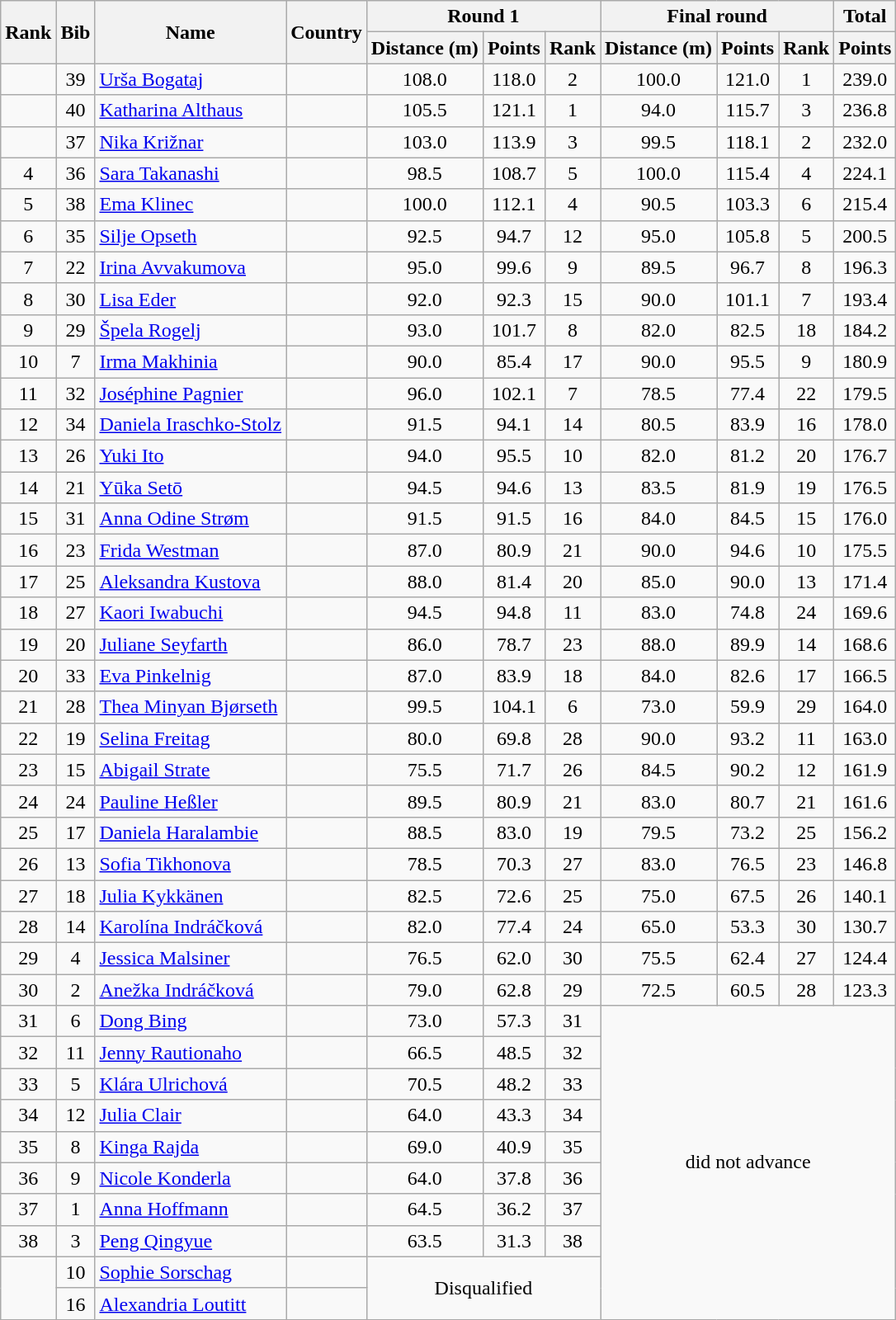<table class="wikitable sortable" style="text-align:center">
<tr>
<th rowspan=2>Rank</th>
<th rowspan=2>Bib</th>
<th rowspan=2>Name</th>
<th rowspan=2>Country</th>
<th colspan=3>Round 1</th>
<th colspan=3>Final round</th>
<th>Total</th>
</tr>
<tr>
<th>Distance (m)</th>
<th>Points</th>
<th>Rank</th>
<th>Distance (m)</th>
<th>Points</th>
<th>Rank</th>
<th>Points</th>
</tr>
<tr>
<td></td>
<td>39</td>
<td align=left><a href='#'>Urša Bogataj</a></td>
<td align=left></td>
<td>108.0</td>
<td>118.0</td>
<td>2</td>
<td>100.0</td>
<td>121.0</td>
<td>1</td>
<td>239.0</td>
</tr>
<tr>
<td></td>
<td>40</td>
<td align=left><a href='#'>Katharina Althaus</a></td>
<td align=left></td>
<td>105.5</td>
<td>121.1</td>
<td>1</td>
<td>94.0</td>
<td>115.7</td>
<td>3</td>
<td>236.8</td>
</tr>
<tr>
<td></td>
<td>37</td>
<td align=left><a href='#'>Nika Križnar</a></td>
<td align=left></td>
<td>103.0</td>
<td>113.9</td>
<td>3</td>
<td>99.5</td>
<td>118.1</td>
<td>2</td>
<td>232.0</td>
</tr>
<tr>
<td>4</td>
<td>36</td>
<td align=left><a href='#'>Sara Takanashi</a></td>
<td align=left></td>
<td>98.5</td>
<td>108.7</td>
<td>5</td>
<td>100.0</td>
<td>115.4</td>
<td>4</td>
<td>224.1</td>
</tr>
<tr>
<td>5</td>
<td>38</td>
<td align=left><a href='#'>Ema Klinec</a></td>
<td align=left></td>
<td>100.0</td>
<td>112.1</td>
<td>4</td>
<td>90.5</td>
<td>103.3</td>
<td>6</td>
<td>215.4</td>
</tr>
<tr>
<td>6</td>
<td>35</td>
<td align=left><a href='#'>Silje Opseth</a></td>
<td align=left></td>
<td>92.5</td>
<td>94.7</td>
<td>12</td>
<td>95.0</td>
<td>105.8</td>
<td>5</td>
<td>200.5</td>
</tr>
<tr>
<td>7</td>
<td>22</td>
<td align=left><a href='#'>Irina Avvakumova</a></td>
<td align=left></td>
<td>95.0</td>
<td>99.6</td>
<td>9</td>
<td>89.5</td>
<td>96.7</td>
<td>8</td>
<td>196.3</td>
</tr>
<tr>
<td>8</td>
<td>30</td>
<td align=left><a href='#'>Lisa Eder</a></td>
<td align=left></td>
<td>92.0</td>
<td>92.3</td>
<td>15</td>
<td>90.0</td>
<td>101.1</td>
<td>7</td>
<td>193.4</td>
</tr>
<tr>
<td>9</td>
<td>29</td>
<td align=left><a href='#'>Špela Rogelj</a></td>
<td align=left></td>
<td>93.0</td>
<td>101.7</td>
<td>8</td>
<td>82.0</td>
<td>82.5</td>
<td>18</td>
<td>184.2</td>
</tr>
<tr>
<td>10</td>
<td>7</td>
<td align=left><a href='#'>Irma Makhinia</a></td>
<td align=left></td>
<td>90.0</td>
<td>85.4</td>
<td>17</td>
<td>90.0</td>
<td>95.5</td>
<td>9</td>
<td>180.9</td>
</tr>
<tr>
<td>11</td>
<td>32</td>
<td align=left><a href='#'>Joséphine Pagnier</a></td>
<td align=left></td>
<td>96.0</td>
<td>102.1</td>
<td>7</td>
<td>78.5</td>
<td>77.4</td>
<td>22</td>
<td>179.5</td>
</tr>
<tr>
<td>12</td>
<td>34</td>
<td align=left><a href='#'>Daniela Iraschko-Stolz</a></td>
<td align=left></td>
<td>91.5</td>
<td>94.1</td>
<td>14</td>
<td>80.5</td>
<td>83.9</td>
<td>16</td>
<td>178.0</td>
</tr>
<tr>
<td>13</td>
<td>26</td>
<td align=left><a href='#'>Yuki Ito</a></td>
<td align=left></td>
<td>94.0</td>
<td>95.5</td>
<td>10</td>
<td>82.0</td>
<td>81.2</td>
<td>20</td>
<td>176.7</td>
</tr>
<tr>
<td>14</td>
<td>21</td>
<td align=left><a href='#'>Yūka Setō</a></td>
<td align=left></td>
<td>94.5</td>
<td>94.6</td>
<td>13</td>
<td>83.5</td>
<td>81.9</td>
<td>19</td>
<td>176.5</td>
</tr>
<tr>
<td>15</td>
<td>31</td>
<td align=left><a href='#'>Anna Odine Strøm</a></td>
<td align=left></td>
<td>91.5</td>
<td>91.5</td>
<td>16</td>
<td>84.0</td>
<td>84.5</td>
<td>15</td>
<td>176.0</td>
</tr>
<tr>
<td>16</td>
<td>23</td>
<td align=left><a href='#'>Frida Westman</a></td>
<td align=left></td>
<td>87.0</td>
<td>80.9</td>
<td>21</td>
<td>90.0</td>
<td>94.6</td>
<td>10</td>
<td>175.5</td>
</tr>
<tr>
<td>17</td>
<td>25</td>
<td align=left><a href='#'>Aleksandra Kustova</a></td>
<td align=left></td>
<td>88.0</td>
<td>81.4</td>
<td>20</td>
<td>85.0</td>
<td>90.0</td>
<td>13</td>
<td>171.4</td>
</tr>
<tr>
<td>18</td>
<td>27</td>
<td align=left><a href='#'>Kaori Iwabuchi</a></td>
<td align=left></td>
<td>94.5</td>
<td>94.8</td>
<td>11</td>
<td>83.0</td>
<td>74.8</td>
<td>24</td>
<td>169.6</td>
</tr>
<tr>
<td>19</td>
<td>20</td>
<td align=left><a href='#'>Juliane Seyfarth</a></td>
<td align=left></td>
<td>86.0</td>
<td>78.7</td>
<td>23</td>
<td>88.0</td>
<td>89.9</td>
<td>14</td>
<td>168.6</td>
</tr>
<tr>
<td>20</td>
<td>33</td>
<td align=left><a href='#'>Eva Pinkelnig</a></td>
<td align=left></td>
<td>87.0</td>
<td>83.9</td>
<td>18</td>
<td>84.0</td>
<td>82.6</td>
<td>17</td>
<td>166.5</td>
</tr>
<tr>
<td>21</td>
<td>28</td>
<td align=left><a href='#'>Thea Minyan Bjørseth</a></td>
<td align=left></td>
<td>99.5</td>
<td>104.1</td>
<td>6</td>
<td>73.0</td>
<td>59.9</td>
<td>29</td>
<td>164.0</td>
</tr>
<tr>
<td>22</td>
<td>19</td>
<td align=left><a href='#'>Selina Freitag</a></td>
<td align=left></td>
<td>80.0</td>
<td>69.8</td>
<td>28</td>
<td>90.0</td>
<td>93.2</td>
<td>11</td>
<td>163.0</td>
</tr>
<tr>
<td>23</td>
<td>15</td>
<td align=left><a href='#'>Abigail Strate</a></td>
<td align=left></td>
<td>75.5</td>
<td>71.7</td>
<td>26</td>
<td>84.5</td>
<td>90.2</td>
<td>12</td>
<td>161.9</td>
</tr>
<tr>
<td>24</td>
<td>24</td>
<td align=left><a href='#'>Pauline Heßler</a></td>
<td align=left></td>
<td>89.5</td>
<td>80.9</td>
<td>21</td>
<td>83.0</td>
<td>80.7</td>
<td>21</td>
<td>161.6</td>
</tr>
<tr>
<td>25</td>
<td>17</td>
<td align=left><a href='#'>Daniela Haralambie</a></td>
<td align=left></td>
<td>88.5</td>
<td>83.0</td>
<td>19</td>
<td>79.5</td>
<td>73.2</td>
<td>25</td>
<td>156.2</td>
</tr>
<tr>
<td>26</td>
<td>13</td>
<td align=left><a href='#'>Sofia Tikhonova</a></td>
<td align=left></td>
<td>78.5</td>
<td>70.3</td>
<td>27</td>
<td>83.0</td>
<td>76.5</td>
<td>23</td>
<td>146.8</td>
</tr>
<tr>
<td>27</td>
<td>18</td>
<td align=left><a href='#'>Julia Kykkänen</a></td>
<td align=left></td>
<td>82.5</td>
<td>72.6</td>
<td>25</td>
<td>75.0</td>
<td>67.5</td>
<td>26</td>
<td>140.1</td>
</tr>
<tr>
<td>28</td>
<td>14</td>
<td align=left><a href='#'>Karolína Indráčková</a></td>
<td align=left></td>
<td>82.0</td>
<td>77.4</td>
<td>24</td>
<td>65.0</td>
<td>53.3</td>
<td>30</td>
<td>130.7</td>
</tr>
<tr>
<td>29</td>
<td>4</td>
<td align=left><a href='#'>Jessica Malsiner</a></td>
<td align=left></td>
<td>76.5</td>
<td>62.0</td>
<td>30</td>
<td>75.5</td>
<td>62.4</td>
<td>27</td>
<td>124.4</td>
</tr>
<tr>
<td>30</td>
<td>2</td>
<td align=left><a href='#'>Anežka Indráčková</a></td>
<td align=left></td>
<td>79.0</td>
<td>62.8</td>
<td>29</td>
<td>72.5</td>
<td>60.5</td>
<td>28</td>
<td>123.3</td>
</tr>
<tr>
<td>31</td>
<td>6</td>
<td align=left><a href='#'>Dong Bing</a></td>
<td align=left></td>
<td>73.0</td>
<td>57.3</td>
<td>31</td>
<td rowspan=10 colspan=4>did not advance</td>
</tr>
<tr>
<td>32</td>
<td>11</td>
<td align=left><a href='#'>Jenny Rautionaho</a></td>
<td align=left></td>
<td>66.5</td>
<td>48.5</td>
<td>32</td>
</tr>
<tr>
<td>33</td>
<td>5</td>
<td align=left><a href='#'>Klára Ulrichová</a></td>
<td align=left></td>
<td>70.5</td>
<td>48.2</td>
<td>33</td>
</tr>
<tr>
<td>34</td>
<td>12</td>
<td align=left><a href='#'>Julia Clair</a></td>
<td align=left></td>
<td>64.0</td>
<td>43.3</td>
<td>34</td>
</tr>
<tr>
<td>35</td>
<td>8</td>
<td align=left><a href='#'>Kinga Rajda</a></td>
<td align=left></td>
<td>69.0</td>
<td>40.9</td>
<td>35</td>
</tr>
<tr>
<td>36</td>
<td>9</td>
<td align=left><a href='#'>Nicole Konderla</a></td>
<td align=left></td>
<td>64.0</td>
<td>37.8</td>
<td>36</td>
</tr>
<tr>
<td>37</td>
<td>1</td>
<td align=left><a href='#'>Anna Hoffmann</a></td>
<td align=left></td>
<td>64.5</td>
<td>36.2</td>
<td>37</td>
</tr>
<tr>
<td>38</td>
<td>3</td>
<td align=left><a href='#'>Peng Qingyue</a></td>
<td align=left></td>
<td>63.5</td>
<td>31.3</td>
<td>38</td>
</tr>
<tr>
<td rowspan=2></td>
<td>10</td>
<td align=left><a href='#'>Sophie Sorschag</a></td>
<td align=left></td>
<td rowspan=2 colspan=3>Disqualified</td>
</tr>
<tr>
<td>16</td>
<td align=left><a href='#'>Alexandria Loutitt</a></td>
<td align=left></td>
</tr>
</table>
